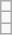<table class="wikitable">
<tr>
<td></td>
</tr>
<tr>
<td></td>
</tr>
<tr>
<td></td>
</tr>
</table>
